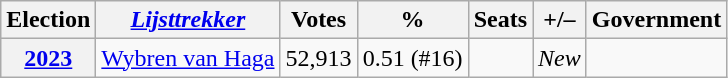<table class="wikitable" style="text-align: right;">
<tr>
<th>Election</th>
<th><em><a href='#'>Lijsttrekker</a></em></th>
<th>Votes</th>
<th>%</th>
<th>Seats</th>
<th>+/–</th>
<th>Government</th>
</tr>
<tr>
<th><a href='#'>2023</a></th>
<td><a href='#'>Wybren van Haga</a></td>
<td>52,913</td>
<td>0.51 (#16)</td>
<td></td>
<td><em>New</em></td>
<td></td>
</tr>
</table>
